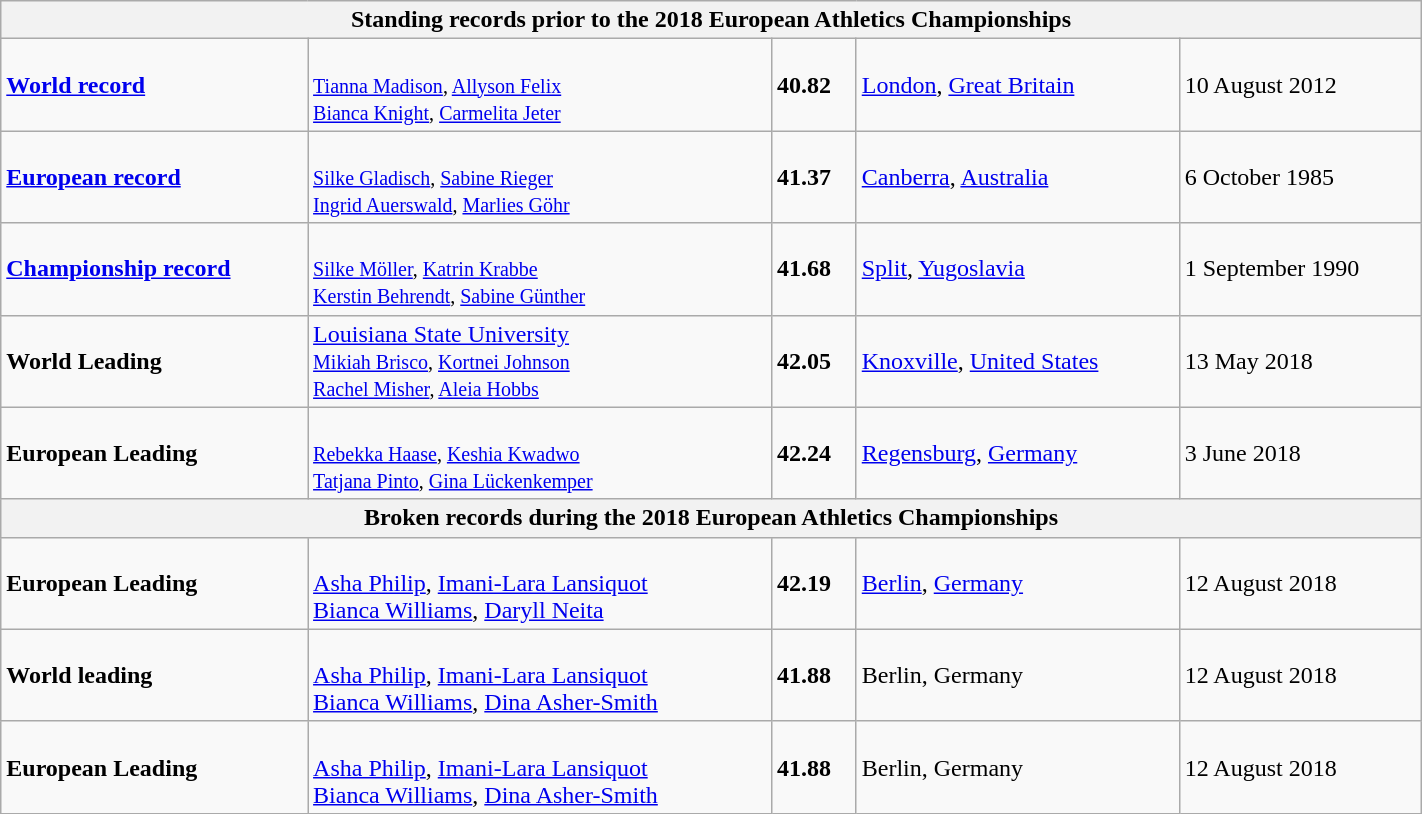<table class="wikitable" width=75%>
<tr>
<th colspan="5">Standing records prior to the 2018 European Athletics Championships</th>
</tr>
<tr>
<td><strong><a href='#'>World record</a></strong></td>
<td><br><small><a href='#'>Tianna Madison</a>, <a href='#'>Allyson Felix</a><br> <a href='#'>Bianca Knight</a>, <a href='#'>Carmelita Jeter</a></small></td>
<td><strong>40.82</strong></td>
<td><a href='#'>London</a>, <a href='#'>Great Britain</a></td>
<td>10 August 2012</td>
</tr>
<tr>
<td><strong><a href='#'>European record</a></strong></td>
<td><br><small><a href='#'>Silke Gladisch</a>, <a href='#'>Sabine Rieger</a><br> <a href='#'>Ingrid Auerswald</a>, <a href='#'>Marlies Göhr</a></small></td>
<td><strong>41.37</strong></td>
<td><a href='#'>Canberra</a>, <a href='#'>Australia</a></td>
<td>6 October 1985</td>
</tr>
<tr>
<td><strong><a href='#'>Championship record</a></strong></td>
<td><br><small><a href='#'>Silke Möller</a>, <a href='#'>Katrin Krabbe</a><br> <a href='#'>Kerstin Behrendt</a>, <a href='#'>Sabine Günther</a></small></td>
<td><strong>41.68</strong></td>
<td><a href='#'>Split</a>, <a href='#'>Yugoslavia</a></td>
<td>1 September 1990</td>
</tr>
<tr>
<td><strong>World Leading</strong></td>
<td> <a href='#'>Louisiana State University</a><br><small><a href='#'>Mikiah Brisco</a>, <a href='#'>Kortnei Johnson</a><br><a href='#'>Rachel Misher</a>, <a href='#'>Aleia Hobbs</a></small></td>
<td><strong>42.05 </strong></td>
<td><a href='#'>Knoxville</a>, <a href='#'>United States</a></td>
<td>13 May 2018</td>
</tr>
<tr>
<td><strong>European Leading</strong></td>
<td><br><small><a href='#'>Rebekka Haase</a>, <a href='#'>Keshia Kwadwo</a><br><a href='#'>Tatjana Pinto</a>, <a href='#'>Gina Lückenkemper</a></small></td>
<td><strong>42.24 </strong></td>
<td><a href='#'>Regensburg</a>, <a href='#'>Germany</a></td>
<td>3 June 2018</td>
</tr>
<tr>
<th colspan="5">Broken records during the 2018 European Athletics Championships</th>
</tr>
<tr>
<td><strong>European Leading</strong></td>
<td><br><a href='#'>Asha Philip</a>, <a href='#'>Imani-Lara Lansiquot</a> <br> <a href='#'>Bianca Williams</a>, <a href='#'>Daryll Neita</a></td>
<td><strong>42.19</strong></td>
<td><a href='#'>Berlin</a>, <a href='#'>Germany</a></td>
<td>12 August 2018</td>
</tr>
<tr>
<td><strong>World leading</strong></td>
<td><br><a href='#'>Asha Philip</a>, <a href='#'>Imani-Lara Lansiquot</a> <br> <a href='#'>Bianca Williams</a>, <a href='#'>Dina Asher-Smith</a></td>
<td><strong>41.88</strong></td>
<td>Berlin, Germany</td>
<td>12 August 2018</td>
</tr>
<tr>
<td><strong>European Leading</strong></td>
<td><br><a href='#'>Asha Philip</a>, <a href='#'>Imani-Lara Lansiquot</a> <br> <a href='#'>Bianca Williams</a>, <a href='#'>Dina Asher-Smith</a></td>
<td><strong>41.88</strong></td>
<td>Berlin, Germany</td>
<td>12 August 2018</td>
</tr>
</table>
